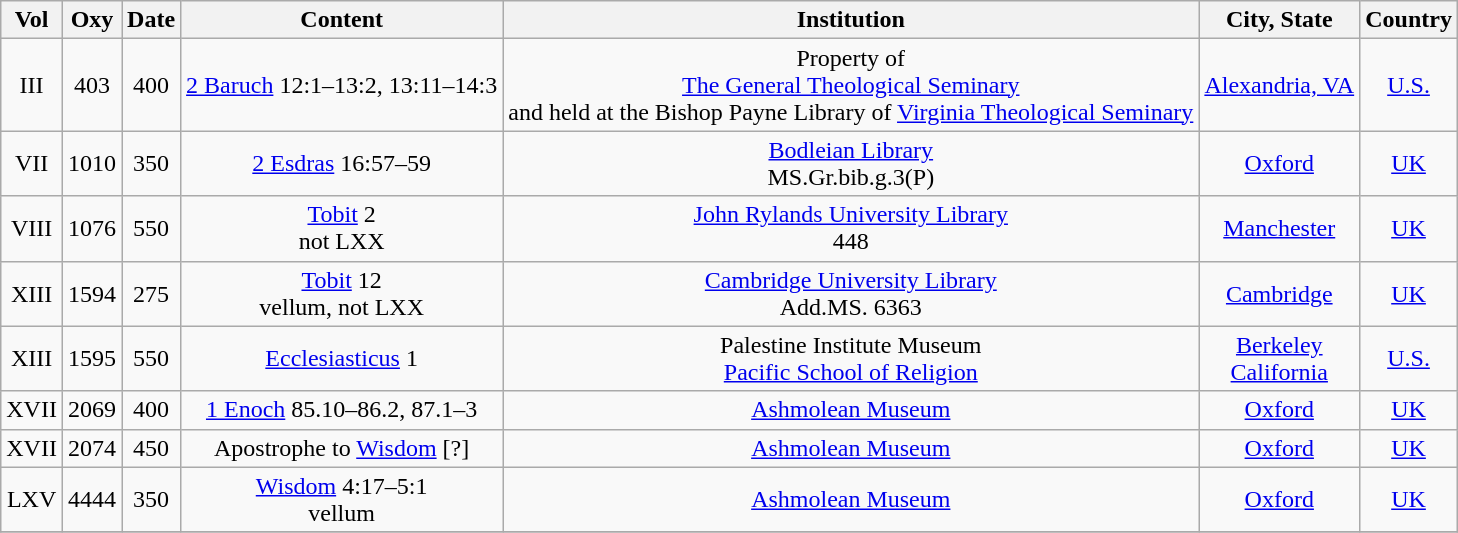<table class="wikitable sortable" style="text-align:center">
<tr>
<th>Vol</th>
<th>Oxy</th>
<th>Date</th>
<th>Content</th>
<th>Institution</th>
<th>City, State</th>
<th>Country</th>
</tr>
<tr>
<td>III</td>
<td>403</td>
<td>400</td>
<td><a href='#'>2 Baruch</a> 12:1–13:2, 13:11–14:3</td>
<td>Property of<br><a href='#'>The General Theological Seminary</a><br>and held at the Bishop Payne Library of <a href='#'>Virginia Theological Seminary</a></td>
<td><a href='#'>Alexandria, VA</a></td>
<td><a href='#'>U.S.</a></td>
</tr>
<tr>
<td>VII</td>
<td>1010</td>
<td>350</td>
<td><a href='#'>2 Esdras</a> 16:57–59</td>
<td><a href='#'>Bodleian Library</a><br>MS.Gr.bib.g.3(P)</td>
<td><a href='#'>Oxford</a></td>
<td><a href='#'>UK</a></td>
</tr>
<tr>
<td>VIII</td>
<td>1076</td>
<td>550</td>
<td><a href='#'>Tobit</a> 2<br>not LXX</td>
<td><a href='#'>John Rylands University Library</a><br>448</td>
<td><a href='#'>Manchester</a></td>
<td><a href='#'>UK</a></td>
</tr>
<tr>
<td>XIII</td>
<td>1594</td>
<td>275</td>
<td><a href='#'>Tobit</a> 12<br>vellum, not LXX</td>
<td><a href='#'>Cambridge University Library</a><br>Add.MS. 6363</td>
<td><a href='#'>Cambridge</a></td>
<td><a href='#'>UK</a></td>
</tr>
<tr>
<td>XIII</td>
<td>1595</td>
<td>550</td>
<td><a href='#'>Ecclesiasticus</a> 1<br></td>
<td>Palestine Institute Museum<br><a href='#'>Pacific School of Religion</a></td>
<td><a href='#'>Berkeley</a><br><a href='#'>California</a></td>
<td><a href='#'>U.S.</a></td>
</tr>
<tr>
<td>XVII</td>
<td>2069</td>
<td>400</td>
<td><a href='#'>1 Enoch</a> 85.10–86.2, 87.1–3</td>
<td><a href='#'>Ashmolean Museum</a></td>
<td><a href='#'>Oxford</a></td>
<td><a href='#'>UK</a></td>
</tr>
<tr>
<td>XVII</td>
<td>2074</td>
<td>450</td>
<td>Apostrophe to <a href='#'>Wisdom</a> [?]</td>
<td><a href='#'>Ashmolean Museum</a></td>
<td><a href='#'>Oxford</a></td>
<td><a href='#'>UK</a></td>
</tr>
<tr>
<td>LXV</td>
<td>4444</td>
<td>350</td>
<td><a href='#'>Wisdom</a> 4:17–5:1<br>vellum</td>
<td><a href='#'>Ashmolean Museum</a></td>
<td><a href='#'>Oxford</a></td>
<td><a href='#'>UK</a></td>
</tr>
<tr>
</tr>
</table>
